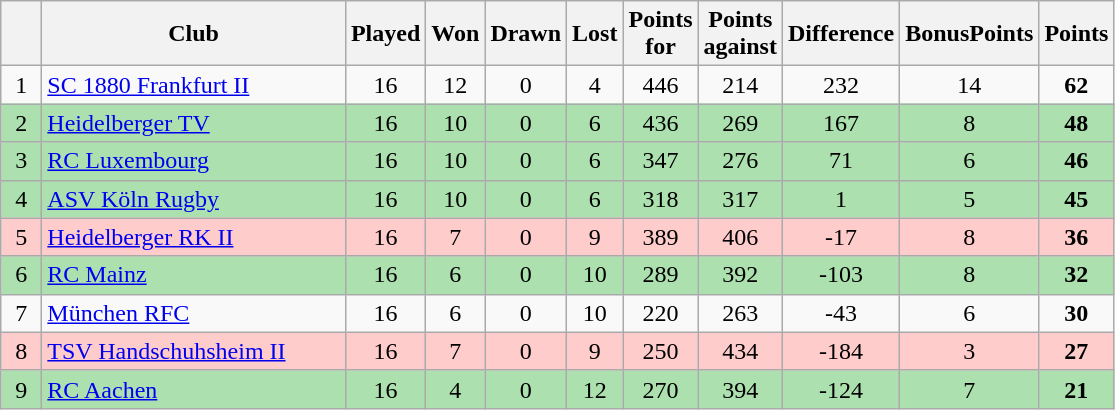<table class="wikitable" style="text-align: center;">
<tr>
<th bgcolor="#efefef" width="20"></th>
<th bgcolor="#efefef" width="195">Club</th>
<th bgcolor="#efefef" width="20">Played</th>
<th bgcolor="#efefef" width="20">Won</th>
<th bgcolor="#efefef" width="20">Drawn</th>
<th bgcolor="#efefef" width="20">Lost</th>
<th bgcolor="#efefef" width="20">Points for</th>
<th bgcolor="#efefef" width="20">Points against</th>
<th bgcolor="#efefef" width="20">Difference</th>
<th bgcolor="#efefef" width="20">BonusPoints</th>
<th bgcolor="#efefef" width="20">Points</th>
</tr>
<tr>
<td>1</td>
<td align=left><a href='#'>SC 1880 Frankfurt II</a></td>
<td>16</td>
<td>12</td>
<td>0</td>
<td>4</td>
<td>446</td>
<td>214</td>
<td>232</td>
<td>14</td>
<td><strong>62</strong></td>
</tr>
<tr bgcolor=#ACE1AF align=center>
<td>2</td>
<td align=left><a href='#'>Heidelberger TV</a></td>
<td>16</td>
<td>10</td>
<td>0</td>
<td>6</td>
<td>436</td>
<td>269</td>
<td>167</td>
<td>8</td>
<td><strong>48</strong></td>
</tr>
<tr bgcolor=#ACE1AF align=center>
<td>3</td>
<td align=left><a href='#'>RC Luxembourg</a></td>
<td>16</td>
<td>10</td>
<td>0</td>
<td>6</td>
<td>347</td>
<td>276</td>
<td>71</td>
<td>6</td>
<td><strong>46</strong></td>
</tr>
<tr bgcolor=#ACE1AF align=center>
<td>4</td>
<td align=left><a href='#'>ASV Köln Rugby</a></td>
<td>16</td>
<td>10</td>
<td>0</td>
<td>6</td>
<td>318</td>
<td>317</td>
<td>1</td>
<td>5</td>
<td><strong>45</strong></td>
</tr>
<tr bgcolor=#ffcccc align=center>
<td>5</td>
<td align=left><a href='#'>Heidelberger RK II</a></td>
<td>16</td>
<td>7</td>
<td>0</td>
<td>9</td>
<td>389</td>
<td>406</td>
<td>-17</td>
<td>8</td>
<td><strong>36</strong></td>
</tr>
<tr bgcolor=#ACE1AF align=center>
<td>6</td>
<td align=left><a href='#'>RC Mainz</a></td>
<td>16</td>
<td>6</td>
<td>0</td>
<td>10</td>
<td>289</td>
<td>392</td>
<td>-103</td>
<td>8</td>
<td><strong>32</strong></td>
</tr>
<tr>
<td>7</td>
<td align=left><a href='#'>München RFC</a></td>
<td>16</td>
<td>6</td>
<td>0</td>
<td>10</td>
<td>220</td>
<td>263</td>
<td>-43</td>
<td>6</td>
<td><strong>30</strong></td>
</tr>
<tr bgcolor=#ffcccc align=center>
<td>8</td>
<td align=left><a href='#'>TSV Handschuhsheim II</a></td>
<td>16</td>
<td>7</td>
<td>0</td>
<td>9</td>
<td>250</td>
<td>434</td>
<td>-184</td>
<td>3</td>
<td><strong>27</strong></td>
</tr>
<tr bgcolor=#ACE1AF align=center>
<td>9</td>
<td align=left><a href='#'>RC Aachen</a></td>
<td>16</td>
<td>4</td>
<td>0</td>
<td>12</td>
<td>270</td>
<td>394</td>
<td>-124</td>
<td>7</td>
<td><strong>21</strong></td>
</tr>
</table>
